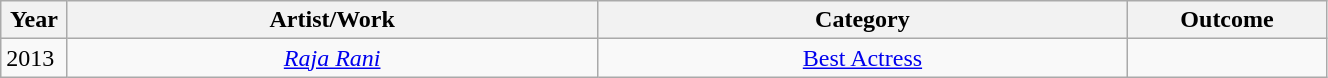<table id=TamilNaduStateFilm class="wikitable static-row-numbers" style="width:70%;">
<tr>
<th width=5%>Year</th>
<th style="width:40%;">Artist/Work</th>
<th style="width:40%;">Category</th>
<th style="width:15%;">Outcome</th>
</tr>
<tr>
<td style="text-align:left;">2013</td>
<td style="text-align:center;"><em><a href='#'>Raja Rani</a></em></td>
<td style="text-align:center;"><a href='#'>Best Actress</a></td>
<td></td>
</tr>
</table>
